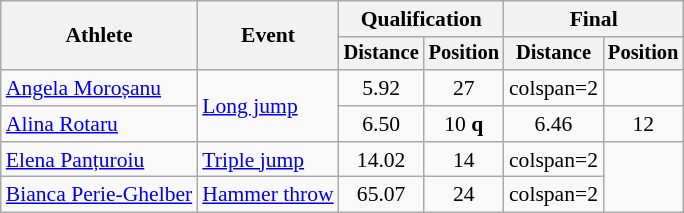<table class=wikitable style="font-size:90%">
<tr>
<th rowspan="2">Athlete</th>
<th rowspan="2">Event</th>
<th colspan="2">Qualification</th>
<th colspan="2">Final</th>
</tr>
<tr style="font-size:95%">
<th>Distance</th>
<th>Position</th>
<th>Distance</th>
<th>Position</th>
</tr>
<tr style=text-align:center>
<td style=text-align:left><a href='#'>Angela Moroșanu</a></td>
<td style=text-align:left rowspan=2><a href='#'>Long jump</a></td>
<td>5.92</td>
<td>27</td>
<td>colspan=2 </td>
</tr>
<tr style=text-align:center>
<td style=text-align:left><a href='#'>Alina Rotaru</a></td>
<td>6.50</td>
<td>10 <strong>q</strong></td>
<td>6.46</td>
<td>12</td>
</tr>
<tr style=text-align:center>
<td style=text-align:left><a href='#'>Elena Panțuroiu</a></td>
<td style=text-align:left><a href='#'>Triple jump</a></td>
<td>14.02</td>
<td>14</td>
<td>colspan=2 </td>
</tr>
<tr style=text-align:center>
<td style=text-align:left><a href='#'>Bianca Perie-Ghelber</a></td>
<td style=text-align:left><a href='#'>Hammer throw</a></td>
<td>65.07</td>
<td>24</td>
<td>colspan=2 </td>
</tr>
</table>
